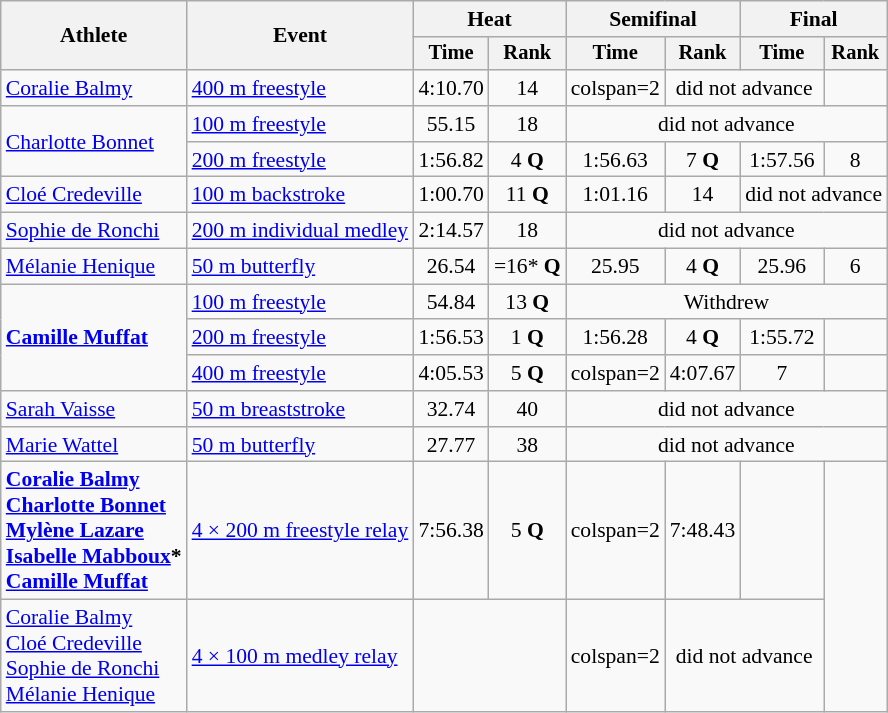<table class=wikitable style="font-size:90%">
<tr>
<th rowspan="2">Athlete</th>
<th rowspan="2">Event</th>
<th colspan="2">Heat</th>
<th colspan="2">Semifinal</th>
<th colspan="2">Final</th>
</tr>
<tr style="font-size:95%">
<th>Time</th>
<th>Rank</th>
<th>Time</th>
<th>Rank</th>
<th>Time</th>
<th>Rank</th>
</tr>
<tr align=center>
<td align=left><a href='#'>Coralie Balmy</a></td>
<td align=left><a href='#'>400 m freestyle</a></td>
<td>4:10.70</td>
<td>14</td>
<td>colspan=2 </td>
<td colspan=2>did not advance</td>
</tr>
<tr align=center>
<td align=left rowspan=2><a href='#'>Charlotte Bonnet</a></td>
<td align=left><a href='#'>100 m freestyle</a></td>
<td>55.15</td>
<td>18</td>
<td colspan=4>did not advance</td>
</tr>
<tr align=center>
<td align=left><a href='#'>200 m freestyle</a></td>
<td>1:56.82</td>
<td>4 <strong>Q</strong></td>
<td>1:56.63</td>
<td>7 <strong>Q</strong></td>
<td>1:57.56</td>
<td>8</td>
</tr>
<tr align=center>
<td align=left><a href='#'>Cloé Credeville</a></td>
<td align=left><a href='#'>100 m backstroke</a></td>
<td>1:00.70</td>
<td>11 <strong>Q</strong></td>
<td>1:01.16</td>
<td>14</td>
<td colspan=2>did not advance</td>
</tr>
<tr align=center>
<td align=left><a href='#'>Sophie de Ronchi</a></td>
<td align=left><a href='#'>200 m individual medley</a></td>
<td>2:14.57</td>
<td>18</td>
<td colspan=4>did not advance</td>
</tr>
<tr align=center>
<td align=left><a href='#'>Mélanie Henique</a></td>
<td align=left><a href='#'>50 m butterfly</a></td>
<td>26.54</td>
<td>=16* <strong>Q</strong></td>
<td>25.95</td>
<td>4 <strong>Q</strong></td>
<td>25.96</td>
<td>6</td>
</tr>
<tr align=center>
<td align=left rowspan=3><strong><a href='#'>Camille Muffat</a></strong></td>
<td align=left><a href='#'>100 m freestyle</a></td>
<td>54.84</td>
<td>13 <strong>Q</strong></td>
<td colspan=4>Withdrew</td>
</tr>
<tr align=center>
<td align=left><a href='#'>200 m freestyle</a></td>
<td>1:56.53</td>
<td>1 <strong>Q</strong></td>
<td>1:56.28</td>
<td>4 <strong>Q</strong></td>
<td>1:55.72</td>
<td></td>
</tr>
<tr align=center>
<td align=left><a href='#'>400 m freestyle</a></td>
<td>4:05.53</td>
<td>5 <strong>Q</strong></td>
<td>colspan=2 </td>
<td>4:07.67</td>
<td>7</td>
</tr>
<tr align=center>
<td align=left><a href='#'>Sarah Vaisse</a></td>
<td align=left><a href='#'>50 m breaststroke</a></td>
<td>32.74</td>
<td>40</td>
<td colspan=4>did not advance</td>
</tr>
<tr align=center>
<td align=left><a href='#'>Marie Wattel</a></td>
<td align=left><a href='#'>50 m butterfly</a></td>
<td>27.77</td>
<td>38</td>
<td colspan=4>did not advance</td>
</tr>
<tr align=center>
<td align=left><strong><a href='#'>Coralie Balmy</a><br><a href='#'>Charlotte Bonnet</a><br><a href='#'>Mylène Lazare</a><br><a href='#'>Isabelle Mabboux</a>*<br><a href='#'>Camille Muffat</a></strong></td>
<td align=left><a href='#'>4 × 200 m freestyle relay</a></td>
<td>7:56.38</td>
<td>5 <strong>Q</strong></td>
<td>colspan=2 </td>
<td>7:48.43</td>
<td></td>
</tr>
<tr align=center>
<td align=left><a href='#'>Coralie Balmy</a><br><a href='#'>Cloé Credeville</a><br><a href='#'>Sophie de Ronchi</a><br><a href='#'>Mélanie Henique</a></td>
<td align=left><a href='#'>4 × 100 m medley relay</a></td>
<td colspan=2></td>
<td>colspan=2 </td>
<td colspan=2>did not advance</td>
</tr>
</table>
